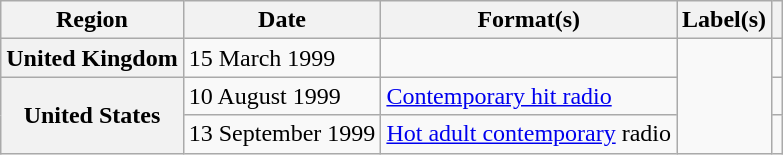<table class="wikitable plainrowheaders">
<tr>
<th scope="col">Region</th>
<th scope="col">Date</th>
<th scope="col">Format(s)</th>
<th scope="col">Label(s)</th>
<th scope="col"></th>
</tr>
<tr>
<th scope="row">United Kingdom</th>
<td>15 March 1999</td>
<td></td>
<td rowspan="3"></td>
<td></td>
</tr>
<tr>
<th scope="row" rowspan="2">United States</th>
<td>10 August 1999</td>
<td><a href='#'>Contemporary hit radio</a></td>
<td></td>
</tr>
<tr>
<td>13 September 1999</td>
<td><a href='#'>Hot adult contemporary</a> radio</td>
<td></td>
</tr>
</table>
